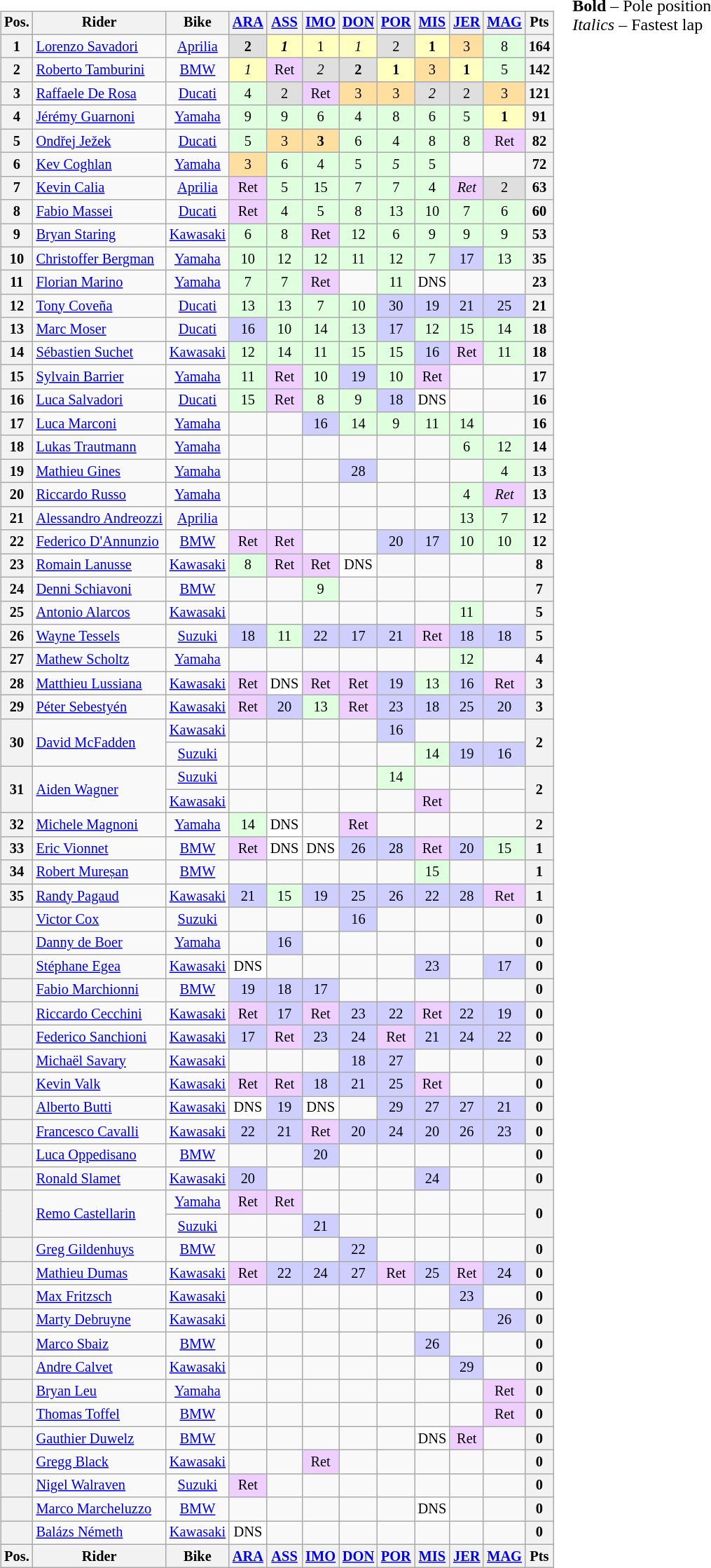<table>
<tr>
<td><br><table class="wikitable" style="font-size: 85%; text-align: center">
<tr valign="top">
<th valign="middle">Pos.</th>
<th valign="middle">Rider</th>
<th valign="middle">Bike</th>
<th><a href='#'>ARA</a><br></th>
<th><a href='#'>ASS</a><br></th>
<th><a href='#'>IMO</a><br></th>
<th><a href='#'>DON</a><br></th>
<th><a href='#'>POR</a><br></th>
<th><a href='#'>MIS</a><br></th>
<th><a href='#'>JER</a><br></th>
<th><a href='#'>MAG</a><br></th>
<th valign="middle">Pts</th>
</tr>
<tr>
<th>1</th>
<td align="left"> <a href='#'>Lorenzo Savadori</a></td>
<td><a href='#'>Aprilia</a></td>
<td style="background:#DFDFDF;"><strong>2</strong></td>
<td style="background:#FFFFBF;"><strong><em>1</em></strong></td>
<td style="background:#FFFFBF;">1</td>
<td style="background:#FFFFBF;"><em>1</em></td>
<td style="background:#DFDFDF;">2</td>
<td style="background:#FFFFBF;"><strong>1</strong></td>
<td style="background:#FFDF9F;">3</td>
<td style="background:#DFFFDF;">8</td>
<th>164</th>
</tr>
<tr>
<th>2</th>
<td align="left"> <a href='#'>Roberto Tamburini</a></td>
<td><a href='#'>BMW</a></td>
<td style="background:#FFFFBF;"><em>1</em></td>
<td style="background:#EFCFFF;">Ret</td>
<td style="background:#DFDFDF;"><em>2</em></td>
<td style="background:#DFDFDF;"><strong>2</strong></td>
<td style="background:#FFFFBF;"><strong>1</strong></td>
<td style="background:#FFDF9F;">3</td>
<td style="background:#FFFFBF;"><strong>1</strong></td>
<td style="background:#DFFFDF;">5</td>
<th>142</th>
</tr>
<tr>
<th>3</th>
<td align="left"> <a href='#'>Raffaele De Rosa</a></td>
<td><a href='#'>Ducati</a></td>
<td style="background:#DFFFDF;">4</td>
<td style="background:#DFDFDF;">2</td>
<td style="background:#EFCFFF;">Ret</td>
<td style="background:#FFDF9F;">3</td>
<td style="background:#FFDF9F;">3</td>
<td style="background:#DFDFDF;"><em>2</em></td>
<td style="background:#DFDFDF;">2</td>
<td style="background:#FFDF9F;">3</td>
<th>121</th>
</tr>
<tr>
<th>4</th>
<td align="left"> <a href='#'>Jérémy Guarnoni</a></td>
<td><a href='#'>Yamaha</a></td>
<td style="background:#DFFFDF;">9</td>
<td style="background:#DFFFDF;">9</td>
<td style="background:#DFFFDF;">6</td>
<td style="background:#DFFFDF;">4</td>
<td style="background:#DFFFDF;">8</td>
<td style="background:#DFFFDF;">6</td>
<td style="background:#DFFFDF;">5</td>
<td style="background:#FFFFBF;"><strong>1</strong></td>
<th>91</th>
</tr>
<tr>
<th>5</th>
<td align="left"> <a href='#'>Ondřej Ježek</a></td>
<td><a href='#'>Ducati</a></td>
<td style="background:#DFFFDF;">5</td>
<td style="background:#FFDF9F;">3</td>
<td style="background:#FFDF9F;"><strong>3</strong></td>
<td style="background:#DFFFDF;">6</td>
<td style="background:#DFFFDF;">4</td>
<td style="background:#DFFFDF;">8</td>
<td style="background:#DFFFDF;">8</td>
<td style="background:#EFCFFF;">Ret</td>
<th>82</th>
</tr>
<tr>
<th>6</th>
<td align="left"> <a href='#'>Kev Coghlan</a></td>
<td><a href='#'>Yamaha</a></td>
<td style="background:#FFDF9F;">3</td>
<td style="background:#DFFFDF;">6</td>
<td style="background:#DFFFDF;">4</td>
<td style="background:#DFFFDF;">5</td>
<td style="background:#DFFFDF;"><em>5</em></td>
<td style="background:#DFFFDF;">5</td>
<td></td>
<td></td>
<th>72</th>
</tr>
<tr>
<th>7</th>
<td align="left"> <a href='#'>Kevin Calia</a></td>
<td><a href='#'>Aprilia</a></td>
<td style="background:#EFCFFF;">Ret</td>
<td style="background:#DFFFDF;">5</td>
<td style="background:#DFFFDF;">15</td>
<td style="background:#DFFFDF;">7</td>
<td style="background:#DFFFDF;">7</td>
<td style="background:#DFFFDF;">4</td>
<td style="background:#EFCFFF;"><em>Ret</em></td>
<td style="background:#DFDFDF;">2</td>
<th>63</th>
</tr>
<tr>
<th>8</th>
<td align="left"> <a href='#'>Fabio Massei</a></td>
<td><a href='#'>Ducati</a></td>
<td style="background:#EFCFFF;">Ret</td>
<td style="background:#DFFFDF;">4</td>
<td style="background:#DFFFDF;">5</td>
<td style="background:#DFFFDF;">8</td>
<td style="background:#DFFFDF;">13</td>
<td style="background:#DFFFDF;">10</td>
<td style="background:#DFFFDF;">7</td>
<td style="background:#DFFFDF;">6</td>
<th>60</th>
</tr>
<tr>
<th>9</th>
<td align="left"> <a href='#'>Bryan Staring</a></td>
<td><a href='#'>Kawasaki</a></td>
<td style="background:#DFFFDF;">6</td>
<td style="background:#DFFFDF;">8</td>
<td style="background:#EFCFFF;">Ret</td>
<td style="background:#DFFFDF;">12</td>
<td style="background:#DFFFDF;">6</td>
<td style="background:#DFFFDF;">9</td>
<td style="background:#DFFFDF;">9</td>
<td style="background:#DFFFDF;">9</td>
<th>53</th>
</tr>
<tr>
<th>10</th>
<td align="left"> <a href='#'>Christoffer Bergman</a></td>
<td><a href='#'>Yamaha</a></td>
<td style="background:#DFFFDF;">10</td>
<td style="background:#DFFFDF;">12</td>
<td style="background:#DFFFDF;">12</td>
<td style="background:#DFFFDF;">11</td>
<td style="background:#DFFFDF;">12</td>
<td style="background:#DFFFDF;">7</td>
<td style="background:#CFCFFF;">17</td>
<td style="background:#DFFFDF;">13</td>
<th>35</th>
</tr>
<tr>
<th>11</th>
<td align="left"> <a href='#'>Florian Marino</a></td>
<td><a href='#'>Yamaha</a></td>
<td style="background:#DFFFDF;">7</td>
<td style="background:#DFFFDF;">7</td>
<td style="background:#EFCFFF;">Ret</td>
<td></td>
<td style="background:#DFFFDF;">11</td>
<td style="background:#FFFFFF;">DNS</td>
<td></td>
<td></td>
<th>23</th>
</tr>
<tr>
<th>12</th>
<td align="left"> <a href='#'>Tony Coveña</a></td>
<td><a href='#'>Ducati</a></td>
<td style="background:#DFFFDF;">13</td>
<td style="background:#DFFFDF;">13</td>
<td style="background:#DFFFDF;">7</td>
<td style="background:#DFFFDF;">10</td>
<td style="background:#CFCFFF;">30</td>
<td style="background:#CFCFFF;">19</td>
<td style="background:#CFCFFF;">21</td>
<td style="background:#CFCFFF;">25</td>
<th>21</th>
</tr>
<tr>
<th>13</th>
<td align="left"> <a href='#'>Marc Moser</a></td>
<td><a href='#'>Ducati</a></td>
<td style="background:#CFCFFF;">16</td>
<td style="background:#DFFFDF;">10</td>
<td style="background:#DFFFDF;">14</td>
<td style="background:#DFFFDF;">13</td>
<td style="background:#CFCFFF;">17</td>
<td style="background:#DFFFDF;">12</td>
<td style="background:#DFFFDF;">15</td>
<td style="background:#DFFFDF;">14</td>
<th>18</th>
</tr>
<tr>
<th>14</th>
<td align="left"> <a href='#'>Sébastien Suchet</a></td>
<td><a href='#'>Kawasaki</a></td>
<td style="background:#DFFFDF;">12</td>
<td style="background:#DFFFDF;">14</td>
<td style="background:#DFFFDF;">11</td>
<td style="background:#DFFFDF;">15</td>
<td style="background:#DFFFDF;">15</td>
<td style="background:#CFCFFF;">16</td>
<td style="background:#EFCFFF;">Ret</td>
<td style="background:#DFFFDF;">11</td>
<th>18</th>
</tr>
<tr>
<th>15</th>
<td align="left"> <a href='#'>Sylvain Barrier</a></td>
<td><a href='#'>Yamaha</a></td>
<td style="background:#DFFFDF;">11</td>
<td style="background:#EFCFFF;">Ret</td>
<td style="background:#DFFFDF;">10</td>
<td style="background:#CFCFFF;">19</td>
<td style="background:#DFFFDF;">10</td>
<td style="background:#EFCFFF;">Ret</td>
<td></td>
<td></td>
<th>17</th>
</tr>
<tr>
<th>16</th>
<td align="left"> <a href='#'>Luca Salvadori</a></td>
<td><a href='#'>Ducati</a></td>
<td style="background:#DFFFDF;">15</td>
<td style="background:#EFCFFF;">Ret</td>
<td style="background:#DFFFDF;">8</td>
<td style="background:#DFFFDF;">9</td>
<td style="background:#CFCFFF;">18</td>
<td style="background:#FFFFFF;">DNS</td>
<td></td>
<td></td>
<th>16</th>
</tr>
<tr>
<th>17</th>
<td align="left"> <a href='#'>Luca Marconi</a></td>
<td><a href='#'>Yamaha</a></td>
<td></td>
<td></td>
<td style="background:#CFCFFF;">16</td>
<td style="background:#DFFFDF;">14</td>
<td style="background:#DFFFDF;">9</td>
<td style="background:#DFFFDF;">11</td>
<td style="background:#DFFFDF;">14</td>
<td></td>
<th>16</th>
</tr>
<tr>
<th>18</th>
<td align="left"> <a href='#'>Lukas Trautmann</a></td>
<td><a href='#'>Yamaha</a></td>
<td></td>
<td></td>
<td></td>
<td></td>
<td></td>
<td></td>
<td style="background:#DFFFDF;">6</td>
<td style="background:#DFFFDF;">12</td>
<th>14</th>
</tr>
<tr>
<th>19</th>
<td align="left"> <a href='#'>Mathieu Gines</a></td>
<td><a href='#'>Yamaha</a></td>
<td></td>
<td></td>
<td></td>
<td style="background:#CFCFFF;">28</td>
<td></td>
<td></td>
<td></td>
<td style="background:#DFFFDF;">4</td>
<th>13</th>
</tr>
<tr>
<th>20</th>
<td align="left"> <a href='#'>Riccardo Russo</a></td>
<td><a href='#'>Yamaha</a></td>
<td></td>
<td></td>
<td></td>
<td></td>
<td></td>
<td></td>
<td style="background:#DFFFDF;">4</td>
<td style="background:#EFCFFF;"><em>Ret</em></td>
<th>13</th>
</tr>
<tr>
<th>21</th>
<td align="left"> <a href='#'>Alessandro Andreozzi</a></td>
<td><a href='#'>Aprilia</a></td>
<td></td>
<td></td>
<td></td>
<td></td>
<td></td>
<td></td>
<td style="background:#DFFFDF;">13</td>
<td style="background:#DFFFDF;">7</td>
<th>12</th>
</tr>
<tr>
<th>22</th>
<td align="left"> <a href='#'>Federico D'Annunzio</a></td>
<td><a href='#'>BMW</a></td>
<td style="background:#EFCFFF;">Ret</td>
<td style="background:#EFCFFF;">Ret</td>
<td></td>
<td></td>
<td style="background:#CFCFFF;">20</td>
<td style="background:#CFCFFF;">17</td>
<td style="background:#DFFFDF;">10</td>
<td style="background:#DFFFDF;">10</td>
<th>12</th>
</tr>
<tr>
<th>23</th>
<td align="left"> <a href='#'>Romain Lanusse</a></td>
<td><a href='#'>Kawasaki</a></td>
<td style="background:#DFFFDF;">8</td>
<td style="background:#EFCFFF;">Ret</td>
<td style="background:#EFCFFF;">Ret</td>
<td style="background:#FFFFFF;">DNS</td>
<td></td>
<td></td>
<td></td>
<td></td>
<th>8</th>
</tr>
<tr>
<th>24</th>
<td align="left"> <a href='#'>Denni Schiavoni</a></td>
<td><a href='#'>BMW</a></td>
<td></td>
<td></td>
<td style="background:#DFFFDF;">9</td>
<td></td>
<td></td>
<td></td>
<td></td>
<td></td>
<th>7</th>
</tr>
<tr>
<th>25</th>
<td align="left"> <a href='#'>Antonio Alarcos</a></td>
<td><a href='#'>Kawasaki</a></td>
<td></td>
<td></td>
<td></td>
<td></td>
<td></td>
<td></td>
<td style="background:#DFFFDF;">11</td>
<td></td>
<th>5</th>
</tr>
<tr>
<th>26</th>
<td align="left"> <a href='#'>Wayne Tessels</a></td>
<td><a href='#'>Suzuki</a></td>
<td style="background:#CFCFFF;">18</td>
<td style="background:#DFFFDF;">11</td>
<td style="background:#CFCFFF;">22</td>
<td style="background:#CFCFFF;">17</td>
<td style="background:#CFCFFF;">21</td>
<td style="background:#EFCFFF;">Ret</td>
<td style="background:#CFCFFF;">18</td>
<td style="background:#CFCFFF;">18</td>
<th>5</th>
</tr>
<tr>
<th>27</th>
<td align="left"> <a href='#'>Mathew Scholtz</a></td>
<td><a href='#'>Yamaha</a></td>
<td></td>
<td></td>
<td></td>
<td></td>
<td></td>
<td></td>
<td style="background:#DFFFDF;">12</td>
<td></td>
<th>4</th>
</tr>
<tr>
<th>28</th>
<td align="left"> <a href='#'>Matthieu Lussiana</a></td>
<td><a href='#'>Kawasaki</a></td>
<td style="background:#EFCFFF;">Ret</td>
<td style="background:#FFFFFF;">DNS</td>
<td style="background:#EFCFFF;">Ret</td>
<td style="background:#EFCFFF;">Ret</td>
<td style="background:#CFCFFF;">19</td>
<td style="background:#DFFFDF;">13</td>
<td style="background:#CFCFFF;">16</td>
<td style="background:#EFCFFF;">Ret</td>
<th>3</th>
</tr>
<tr>
<th>29</th>
<td align="left"> <a href='#'>Péter Sebestyén</a></td>
<td><a href='#'>Kawasaki</a></td>
<td style="background:#EFCFFF;">Ret</td>
<td style="background:#CFCFFF;">20</td>
<td style="background:#DFFFDF;">13</td>
<td style="background:#EFCFFF;">Ret</td>
<td style="background:#CFCFFF;">23</td>
<td style="background:#CFCFFF;">18</td>
<td style="background:#CFCFFF;">25</td>
<td style="background:#CFCFFF;">20</td>
<th>3</th>
</tr>
<tr>
<th rowspan=2>30</th>
<td rowspan=2 align="left"> <a href='#'>David McFadden</a></td>
<td><a href='#'>Kawasaki</a></td>
<td></td>
<td></td>
<td></td>
<td></td>
<td style="background:#CFCFFF;">16</td>
<td></td>
<td></td>
<td></td>
<th rowspan=2>2</th>
</tr>
<tr>
<td><a href='#'>Suzuki</a></td>
<td></td>
<td></td>
<td></td>
<td></td>
<td></td>
<td style="background:#DFFFDF;">14</td>
<td style="background:#CFCFFF;">19</td>
<td style="background:#CFCFFF;">16</td>
</tr>
<tr>
<th rowspan=2>31</th>
<td rowspan=2 align="left"> <a href='#'>Aiden Wagner</a></td>
<td><a href='#'>Suzuki</a></td>
<td></td>
<td></td>
<td></td>
<td></td>
<td style="background:#DFFFDF;">14</td>
<td></td>
<td></td>
<td></td>
<th rowspan=2>2</th>
</tr>
<tr>
<td><a href='#'>Kawasaki</a></td>
<td></td>
<td></td>
<td></td>
<td></td>
<td></td>
<td style="background:#EFCFFF;">Ret</td>
<td></td>
<td></td>
</tr>
<tr>
<th>32</th>
<td align="left"> <a href='#'>Michele Magnoni</a></td>
<td><a href='#'>Yamaha</a></td>
<td style="background:#DFFFDF;">14</td>
<td style="background:#FFFFFF;">DNS</td>
<td></td>
<td style="background:#EFCFFF;">Ret</td>
<td></td>
<td></td>
<td></td>
<td></td>
<th>2</th>
</tr>
<tr>
<th>33</th>
<td align="left"> <a href='#'>Eric Vionnet</a></td>
<td><a href='#'>BMW</a></td>
<td style="background:#EFCFFF;">Ret</td>
<td style="background:#FFFFFF;">DNS</td>
<td style="background:#FFFFFF;">DNS</td>
<td style="background:#CFCFFF;">26</td>
<td style="background:#CFCFFF;">28</td>
<td style="background:#EFCFFF;">Ret</td>
<td style="background:#CFCFFF;">20</td>
<td style="background:#DFFFDF;">15</td>
<th>1</th>
</tr>
<tr>
<th>34</th>
<td align="left"> <a href='#'>Robert Mureșan</a></td>
<td><a href='#'>BMW</a></td>
<td></td>
<td></td>
<td></td>
<td></td>
<td></td>
<td style="background:#DFFFDF;">15</td>
<td></td>
<td></td>
<th>1</th>
</tr>
<tr>
<th>35</th>
<td align="left"> <a href='#'>Randy Pagaud</a></td>
<td><a href='#'>Kawasaki</a></td>
<td style="background:#CFCFFF;">21</td>
<td style="background:#DFFFDF;">15</td>
<td style="background:#CFCFFF;">19</td>
<td style="background:#CFCFFF;">25</td>
<td style="background:#CFCFFF;">26</td>
<td style="background:#CFCFFF;">22</td>
<td style="background:#CFCFFF;">28</td>
<td style="background:#EFCFFF;">Ret</td>
<th>1</th>
</tr>
<tr>
<th></th>
<td align="left"> <a href='#'>Victor Cox</a></td>
<td><a href='#'>Suzuki</a></td>
<td></td>
<td></td>
<td></td>
<td style="background:#CFCFFF;">16</td>
<td></td>
<td></td>
<td></td>
<td></td>
<th>0</th>
</tr>
<tr>
<th></th>
<td align="left"> <a href='#'>Danny de Boer</a></td>
<td><a href='#'>Yamaha</a></td>
<td></td>
<td style="background:#CFCFFF;">16</td>
<td></td>
<td></td>
<td></td>
<td></td>
<td></td>
<td></td>
<th>0</th>
</tr>
<tr>
<th></th>
<td align="left"> <a href='#'>Stéphane Egea</a></td>
<td><a href='#'>Kawasaki</a></td>
<td style="background:#FFFFFF;">DNS</td>
<td></td>
<td></td>
<td></td>
<td></td>
<td style="background:#CFCFFF;">23</td>
<td></td>
<td style="background:#CFCFFF;">17</td>
<th>0</th>
</tr>
<tr>
<th></th>
<td align="left"> <a href='#'>Fabio Marchionni</a></td>
<td><a href='#'>BMW</a></td>
<td style="background:#CFCFFF;">19</td>
<td style="background:#CFCFFF;">18</td>
<td style="background:#CFCFFF;">17</td>
<td></td>
<td></td>
<td></td>
<td></td>
<td></td>
<th>0</th>
</tr>
<tr>
<th></th>
<td align="left"> <a href='#'>Riccardo Cecchini</a></td>
<td><a href='#'>Kawasaki</a></td>
<td style="background:#EFCFFF;">Ret</td>
<td style="background:#CFCFFF;">17</td>
<td style="background:#EFCFFF;">Ret</td>
<td style="background:#CFCFFF;">23</td>
<td style="background:#CFCFFF;">22</td>
<td style="background:#EFCFFF;">Ret</td>
<td style="background:#CFCFFF;">22</td>
<td style="background:#CFCFFF;">19</td>
<th>0</th>
</tr>
<tr>
<th></th>
<td align="left"> <a href='#'>Federico Sanchioni</a></td>
<td><a href='#'>Kawasaki</a></td>
<td style="background:#CFCFFF;">17</td>
<td style="background:#EFCFFF;">Ret</td>
<td style="background:#CFCFFF;">23</td>
<td style="background:#CFCFFF;">24</td>
<td style="background:#EFCFFF;">Ret</td>
<td style="background:#CFCFFF;">21</td>
<td style="background:#CFCFFF;">24</td>
<td style="background:#CFCFFF;">22</td>
<th>0</th>
</tr>
<tr>
<th></th>
<td align="left"> <a href='#'>Michaël Savary</a></td>
<td><a href='#'>Kawasaki</a></td>
<td></td>
<td></td>
<td></td>
<td style="background:#CFCFFF;">18</td>
<td style="background:#CFCFFF;">27</td>
<td></td>
<td></td>
<td></td>
<th>0</th>
</tr>
<tr>
<th></th>
<td align="left"> <a href='#'>Kevin Valk</a></td>
<td><a href='#'>Kawasaki</a></td>
<td style="background:#EFCFFF;">Ret</td>
<td style="background:#EFCFFF;">Ret</td>
<td style="background:#CFCFFF;">18</td>
<td style="background:#CFCFFF;">21</td>
<td style="background:#CFCFFF;">25</td>
<td style="background:#EFCFFF;">Ret</td>
<td></td>
<td></td>
<th>0</th>
</tr>
<tr>
<th></th>
<td align="left"> <a href='#'>Alberto Butti</a></td>
<td><a href='#'>Kawasaki</a></td>
<td style="background:#FFFFFF;">DNS</td>
<td style="background:#CFCFFF;">19</td>
<td style="background:#FFFFFF;">DNS</td>
<td></td>
<td style="background:#CFCFFF;">29</td>
<td style="background:#CFCFFF;">27</td>
<td style="background:#CFCFFF;">27</td>
<td style="background:#CFCFFF;">21</td>
<th>0</th>
</tr>
<tr>
<th></th>
<td align="left"> <a href='#'>Francesco Cavalli</a></td>
<td><a href='#'>Kawasaki</a></td>
<td style="background:#CFCFFF;">22</td>
<td style="background:#CFCFFF;">21</td>
<td style="background:#EFCFFF;">Ret</td>
<td style="background:#CFCFFF;">20</td>
<td style="background:#CFCFFF;">24</td>
<td style="background:#CFCFFF;">20</td>
<td style="background:#CFCFFF;">26</td>
<td style="background:#CFCFFF;">23</td>
<th>0</th>
</tr>
<tr>
<th></th>
<td align="left"> <a href='#'>Luca Oppedisano</a></td>
<td><a href='#'>BMW</a></td>
<td></td>
<td></td>
<td style="background:#CFCFFF;">20</td>
<td></td>
<td></td>
<td></td>
<td></td>
<td></td>
<th>0</th>
</tr>
<tr>
<th></th>
<td align="left"> <a href='#'>Ronald Slamet</a></td>
<td><a href='#'>Kawasaki</a></td>
<td style="background:#CFCFFF;">20</td>
<td></td>
<td></td>
<td></td>
<td></td>
<td style="background:#CFCFFF;">24</td>
<td></td>
<td></td>
<th>0</th>
</tr>
<tr>
<th rowspan=2></th>
<td rowspan=2 align="left"> <a href='#'>Remo Castellarin</a></td>
<td><a href='#'>Yamaha</a></td>
<td style="background:#EFCFFF;">Ret</td>
<td style="background:#EFCFFF;">Ret</td>
<td></td>
<td></td>
<td></td>
<td></td>
<td></td>
<td></td>
<th rowspan=2>0</th>
</tr>
<tr>
<td><a href='#'>Suzuki</a></td>
<td></td>
<td></td>
<td style="background:#CFCFFF;">21</td>
<td></td>
<td></td>
<td></td>
<td></td>
<td></td>
</tr>
<tr>
<th></th>
<td align="left"> <a href='#'>Greg Gildenhuys</a></td>
<td><a href='#'>BMW</a></td>
<td></td>
<td></td>
<td></td>
<td style="background:#CFCFFF;">22</td>
<td></td>
<td></td>
<td></td>
<td></td>
<th>0</th>
</tr>
<tr>
<th></th>
<td align="left"> <a href='#'>Mathieu Dumas</a></td>
<td><a href='#'>Kawasaki</a></td>
<td style="background:#EFCFFF;">Ret</td>
<td style="background:#CFCFFF;">22</td>
<td style="background:#CFCFFF;">24</td>
<td style="background:#CFCFFF;">27</td>
<td style="background:#EFCFFF;">Ret</td>
<td style="background:#CFCFFF;">25</td>
<td style="background:#EFCFFF;">Ret</td>
<td style="background:#CFCFFF;">24</td>
<th>0</th>
</tr>
<tr>
<th></th>
<td align="left"> <a href='#'>Max Fritzsch</a></td>
<td><a href='#'>Kawasaki</a></td>
<td></td>
<td></td>
<td></td>
<td></td>
<td></td>
<td></td>
<td style="background:#CFCFFF;">23</td>
<td></td>
<th>0</th>
</tr>
<tr>
<th></th>
<td align="left"> <a href='#'>Marty Debruyne</a></td>
<td><a href='#'>Kawasaki</a></td>
<td></td>
<td></td>
<td></td>
<td></td>
<td></td>
<td></td>
<td></td>
<td style="background:#CFCFFF;">26</td>
<th>0</th>
</tr>
<tr>
<th></th>
<td align="left"> <a href='#'>Marco Sbaiz</a></td>
<td><a href='#'>BMW</a></td>
<td></td>
<td></td>
<td></td>
<td></td>
<td></td>
<td style="background:#CFCFFF;">26</td>
<td></td>
<td></td>
<th>0</th>
</tr>
<tr>
<th></th>
<td align="left"> <a href='#'>Andre Calvet</a></td>
<td><a href='#'>Kawasaki</a></td>
<td></td>
<td></td>
<td></td>
<td></td>
<td></td>
<td></td>
<td style="background:#CFCFFF;">29</td>
<td></td>
<th>0</th>
</tr>
<tr>
<th></th>
<td align="left"> <a href='#'>Bryan Leu</a></td>
<td><a href='#'>Yamaha</a></td>
<td></td>
<td></td>
<td></td>
<td></td>
<td></td>
<td></td>
<td></td>
<td style="background:#EFCFFF;">Ret</td>
<th>0</th>
</tr>
<tr>
<th></th>
<td align="left"> <a href='#'>Thomas Toffel</a></td>
<td><a href='#'>BMW</a></td>
<td></td>
<td></td>
<td></td>
<td></td>
<td></td>
<td></td>
<td></td>
<td style="background:#EFCFFF;">Ret</td>
<th>0</th>
</tr>
<tr>
<th></th>
<td align="left"> <a href='#'>Gauthier Duwelz</a></td>
<td><a href='#'>BMW</a></td>
<td></td>
<td></td>
<td></td>
<td></td>
<td></td>
<td style="background:#FFFFFF;">DNS</td>
<td style="background:#EFCFFF;">Ret</td>
<td></td>
<th>0</th>
</tr>
<tr>
<th></th>
<td align="left"> <a href='#'>Gregg Black</a></td>
<td><a href='#'>Kawasaki</a></td>
<td></td>
<td></td>
<td style="background:#EFCFFF;">Ret</td>
<td></td>
<td></td>
<td></td>
<td></td>
<td></td>
<th>0</th>
</tr>
<tr>
<th></th>
<td align="left"> <a href='#'>Nigel Walraven</a></td>
<td><a href='#'>Suzuki</a></td>
<td style="background:#EFCFFF;">Ret</td>
<td></td>
<td></td>
<td></td>
<td></td>
<td></td>
<td></td>
<td></td>
<th>0</th>
</tr>
<tr>
<th></th>
<td align="left"> <a href='#'>Marco Marcheluzzo</a></td>
<td><a href='#'>BMW</a></td>
<td></td>
<td></td>
<td></td>
<td></td>
<td></td>
<td style="background:#FFFFFF;">DNS</td>
<td></td>
<td></td>
<th>0</th>
</tr>
<tr>
<th></th>
<td align="left"> <a href='#'>Balázs Németh</a></td>
<td><a href='#'>Kawasaki</a></td>
<td style="background:#FFFFFF;">DNS</td>
<td></td>
<td></td>
<td></td>
<td></td>
<td></td>
<td></td>
<td></td>
<th>0</th>
</tr>
<tr valign="top">
<th valign="middle">Pos.</th>
<th valign="middle">Rider</th>
<th valign="middle">Bike</th>
<th><a href='#'>ARA</a><br></th>
<th><a href='#'>ASS</a><br></th>
<th><a href='#'>IMO</a><br></th>
<th><a href='#'>DON</a><br></th>
<th><a href='#'>POR</a><br></th>
<th><a href='#'>MIS</a><br></th>
<th><a href='#'>JER</a><br></th>
<th><a href='#'>MAG</a><br></th>
<th valign="middle">Pts</th>
</tr>
</table>
</td>
<td valign="top"><br><span><strong>Bold</strong> – Pole position<br><em>Italics</em> – Fastest lap</span></td>
</tr>
</table>
